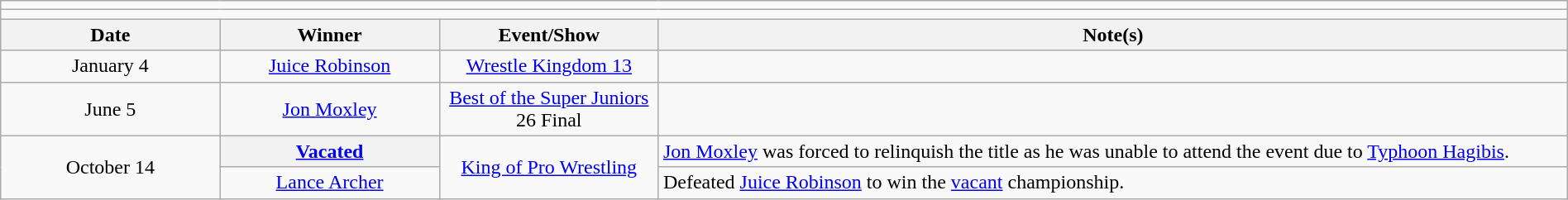<table class="wikitable" style="text-align:center; width:100%;">
<tr>
<td colspan="4"></td>
</tr>
<tr>
<td colspan="4"><strong></strong></td>
</tr>
<tr>
<th width=14%>Date</th>
<th width=14%>Winner</th>
<th width=14%>Event/Show</th>
<th width=58%>Note(s)</th>
</tr>
<tr>
<td>January 4</td>
<td><a href='#'>Juice Robinson</a></td>
<td><a href='#'>Wrestle Kingdom 13</a></td>
<td></td>
</tr>
<tr>
<td>June 5</td>
<td><a href='#'>Jon Moxley</a></td>
<td><a href='#'>Best of the Super Juniors</a> 26 Final</td>
<td></td>
</tr>
<tr>
<td rowspan=2>October 14</td>
<th><a href='#'>Vacated</a></th>
<td rowspan=2><a href='#'>King of Pro Wrestling</a></td>
<td align=left><a href='#'>Jon Moxley</a> was forced to relinquish the title as he was unable to attend the event due to <a href='#'>Typhoon Hagibis</a>.</td>
</tr>
<tr>
<td><a href='#'>Lance Archer</a></td>
<td align=left>Defeated <a href='#'>Juice Robinson</a> to win the <a href='#'>vacant</a> championship.</td>
</tr>
</table>
